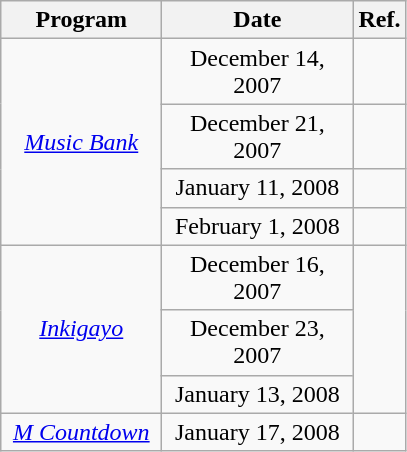<table class="wikitable sortable" style="text-align:center">
<tr>
<th width="100">Program</th>
<th width="120">Date</th>
<th class="unsortable">Ref.</th>
</tr>
<tr>
<td rowspan="4"><em><a href='#'>Music Bank</a></em></td>
<td>December 14, 2007</td>
<td></td>
</tr>
<tr>
<td>December 21, 2007</td>
<td></td>
</tr>
<tr>
<td>January 11, 2008</td>
<td></td>
</tr>
<tr>
<td>February 1, 2008</td>
<td></td>
</tr>
<tr>
<td rowspan="3"><em><a href='#'>Inkigayo</a></em></td>
<td>December 16, 2007</td>
<td rowspan="3"></td>
</tr>
<tr>
<td>December 23, 2007</td>
</tr>
<tr>
<td>January 13, 2008</td>
</tr>
<tr>
<td><em><a href='#'>M Countdown</a></em></td>
<td>January 17, 2008</td>
<td></td>
</tr>
</table>
